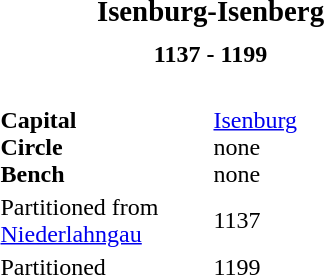<table align="right" class="toccolours">
<tr>
<td colspan=2 align="center"><big><strong>Isenburg-Isenberg</strong></big></td>
</tr>
<tr>
<td colspan=2 align="center"></td>
</tr>
<tr>
<td colspan=2 align="center"><strong>1137 - 1199</strong></td>
</tr>
<tr>
<td><br></td>
</tr>
<tr>
<td width=138px><strong>Capital<br>Circle<br>Bench</strong></td>
<td width=138px><a href='#'>Isenburg</a><br>none<br>none</td>
</tr>
<tr>
<td>Partitioned from <a href='#'>Niederlahngau</a></td>
<td>1137</td>
</tr>
<tr>
<td>Partitioned</td>
<td>1199</td>
</tr>
<tr>
</tr>
</table>
